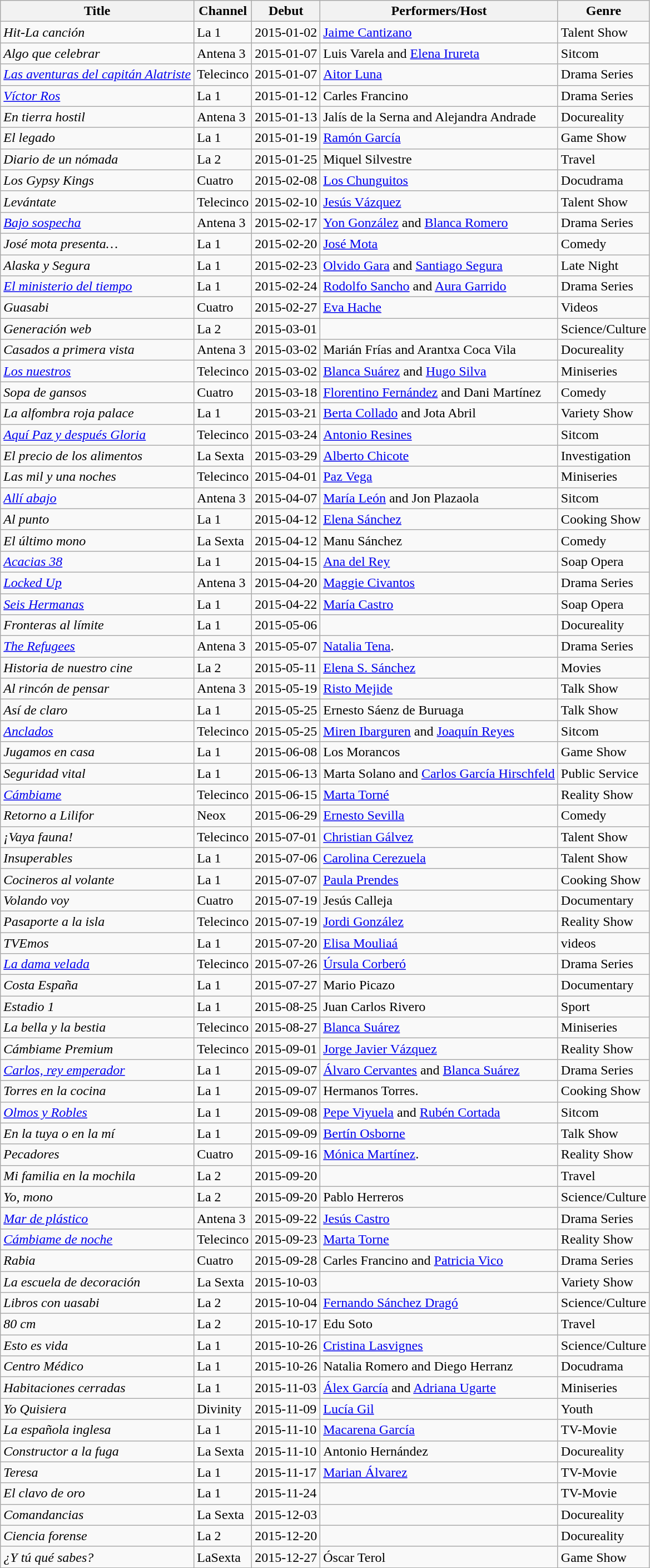<table class="wikitable sortable">
<tr>
<th>Title</th>
<th>Channel</th>
<th>Debut</th>
<th>Performers/Host</th>
<th>Genre</th>
</tr>
<tr>
<td><em> Hit-La canción</em></td>
<td>La 1</td>
<td>2015-01-02</td>
<td><a href='#'>Jaime Cantizano</a></td>
<td>Talent Show</td>
</tr>
<tr>
<td><em> Algo que celebrar</em></td>
<td>Antena 3</td>
<td>2015-01-07</td>
<td>Luis Varela and <a href='#'>Elena Irureta</a></td>
<td>Sitcom</td>
</tr>
<tr>
<td><em> <a href='#'>Las aventuras del capitán Alatriste</a></em></td>
<td>Telecinco</td>
<td>2015-01-07</td>
<td><a href='#'>Aitor Luna</a></td>
<td>Drama Series</td>
</tr>
<tr>
<td><em>  <a href='#'>Víctor Ros</a></em></td>
<td>La 1</td>
<td>2015-01-12</td>
<td>Carles Francino</td>
<td>Drama Series</td>
</tr>
<tr>
<td><em> En tierra hostil</em></td>
<td>Antena 3</td>
<td>2015-01-13</td>
<td>Jalís de la Serna and Alejandra Andrade</td>
<td>Docureality</td>
</tr>
<tr>
<td><em> El legado</em></td>
<td>La 1</td>
<td>2015-01-19</td>
<td><a href='#'>Ramón García</a></td>
<td>Game Show</td>
</tr>
<tr>
<td><em> Diario de un nómada</em></td>
<td>La 2</td>
<td>2015-01-25</td>
<td>Miquel Silvestre</td>
<td>Travel</td>
</tr>
<tr>
<td><em>  Los Gypsy Kings</em></td>
<td>Cuatro</td>
<td>2015-02-08</td>
<td><a href='#'>Los Chunguitos</a></td>
<td>Docudrama</td>
</tr>
<tr>
<td><em>  Levántate</em></td>
<td>Telecinco</td>
<td>2015-02-10</td>
<td><a href='#'>Jesús Vázquez</a></td>
<td>Talent Show</td>
</tr>
<tr>
<td><em> <a href='#'>Bajo sospecha</a></em></td>
<td>Antena 3</td>
<td>2015-02-17</td>
<td><a href='#'>Yon González</a> and <a href='#'>Blanca Romero</a></td>
<td>Drama Series</td>
</tr>
<tr>
<td><em> José mota presenta…</em></td>
<td>La 1</td>
<td>2015-02-20</td>
<td><a href='#'>José Mota</a></td>
<td>Comedy</td>
</tr>
<tr>
<td><em> Alaska y Segura</em></td>
<td>La 1</td>
<td>2015-02-23</td>
<td><a href='#'>Olvido Gara</a> and <a href='#'>Santiago Segura</a></td>
<td>Late Night</td>
</tr>
<tr>
<td><em>  <a href='#'>El ministerio del tiempo</a></em></td>
<td>La 1</td>
<td>2015-02-24</td>
<td><a href='#'>Rodolfo Sancho</a> and <a href='#'>Aura Garrido</a></td>
<td>Drama Series</td>
</tr>
<tr>
<td><em> Guasabi</em></td>
<td>Cuatro</td>
<td>2015-02-27</td>
<td><a href='#'>Eva Hache</a></td>
<td>Videos</td>
</tr>
<tr>
<td><em>  Generación web</em></td>
<td>La 2</td>
<td>2015-03-01</td>
<td></td>
<td>Science/Culture</td>
</tr>
<tr>
<td><em>  Casados a primera vista</em></td>
<td>Antena 3</td>
<td>2015-03-02</td>
<td>Marián Frías and Arantxa Coca Vila</td>
<td>Docureality</td>
</tr>
<tr>
<td><em> <a href='#'>Los nuestros</a></em></td>
<td>Telecinco</td>
<td>2015-03-02</td>
<td><a href='#'>Blanca Suárez</a> and <a href='#'>Hugo Silva</a></td>
<td>Miniseries</td>
</tr>
<tr>
<td><em>Sopa de gansos</em></td>
<td>Cuatro</td>
<td>2015-03-18</td>
<td><a href='#'>Florentino Fernández</a> and Dani Martínez</td>
<td>Comedy</td>
</tr>
<tr>
<td><em>  La alfombra roja palace</em></td>
<td>La 1</td>
<td>2015-03-21</td>
<td><a href='#'>Berta Collado</a> and Jota Abril</td>
<td>Variety Show</td>
</tr>
<tr>
<td><em> <a href='#'>Aquí Paz y después Gloria</a></em></td>
<td>Telecinco</td>
<td>2015-03-24</td>
<td><a href='#'>Antonio Resines</a></td>
<td>Sitcom</td>
</tr>
<tr>
<td><em>  El precio de los alimentos</em></td>
<td>La Sexta</td>
<td>2015-03-29</td>
<td><a href='#'>Alberto Chicote</a></td>
<td>Investigation</td>
</tr>
<tr>
<td><em> Las mil y una noches</em></td>
<td>Telecinco</td>
<td>2015-04-01</td>
<td><a href='#'>Paz Vega</a></td>
<td>Miniseries</td>
</tr>
<tr>
<td><em>  <a href='#'>Allí abajo</a></em></td>
<td>Antena 3</td>
<td>2015-04-07</td>
<td><a href='#'>María León</a> and Jon Plazaola</td>
<td>Sitcom</td>
</tr>
<tr>
<td><em> Al punto</em></td>
<td>La 1</td>
<td>2015-04-12</td>
<td><a href='#'>Elena Sánchez</a></td>
<td>Cooking Show</td>
</tr>
<tr>
<td><em>  El último mono</em></td>
<td>La Sexta</td>
<td>2015-04-12</td>
<td>Manu Sánchez</td>
<td>Comedy</td>
</tr>
<tr>
<td><em> <a href='#'>Acacias 38</a></em></td>
<td>La 1</td>
<td>2015-04-15</td>
<td><a href='#'>Ana del Rey</a></td>
<td>Soap Opera</td>
</tr>
<tr>
<td><em>  <a href='#'>Locked Up</a></em></td>
<td>Antena 3</td>
<td>2015-04-20</td>
<td><a href='#'>Maggie Civantos</a></td>
<td>Drama Series</td>
</tr>
<tr>
<td><em> <a href='#'>Seis Hermanas</a></em></td>
<td>La 1</td>
<td>2015-04-22</td>
<td><a href='#'>María Castro</a></td>
<td>Soap Opera</td>
</tr>
<tr>
<td><em>Fronteras al límite</em></td>
<td>La 1</td>
<td>2015-05-06</td>
<td></td>
<td>Docureality</td>
</tr>
<tr>
<td><em> <a href='#'>The Refugees</a></em></td>
<td>Antena 3</td>
<td>2015-05-07</td>
<td><a href='#'>Natalia Tena</a>.</td>
<td>Drama Series</td>
</tr>
<tr>
<td><em> Historia de nuestro cine</em></td>
<td>La 2</td>
<td>2015-05-11</td>
<td><a href='#'>Elena S. Sánchez</a></td>
<td>Movies</td>
</tr>
<tr>
<td><em>Al rincón de pensar</em></td>
<td>Antena 3</td>
<td>2015-05-19</td>
<td><a href='#'>Risto Mejide</a></td>
<td>Talk Show</td>
</tr>
<tr>
<td><em> Así de claro</em></td>
<td>La 1</td>
<td>2015-05-25</td>
<td>Ernesto Sáenz de Buruaga</td>
<td>Talk Show</td>
</tr>
<tr>
<td><em><a href='#'>Anclados</a></em></td>
<td>Telecinco</td>
<td>2015-05-25</td>
<td><a href='#'>Miren Ibarguren</a> and <a href='#'>Joaquín Reyes</a></td>
<td>Sitcom</td>
</tr>
<tr>
<td><em> Jugamos en casa</em></td>
<td>La 1</td>
<td>2015-06-08</td>
<td>Los Morancos</td>
<td>Game Show</td>
</tr>
<tr>
<td><em> Seguridad vital</em></td>
<td>La 1</td>
<td>2015-06-13</td>
<td>Marta Solano and <a href='#'>Carlos García Hirschfeld</a></td>
<td>Public Service</td>
</tr>
<tr>
<td><em> <a href='#'>Cámbiame</a></em></td>
<td>Telecinco</td>
<td>2015-06-15</td>
<td><a href='#'>Marta Torné</a></td>
<td>Reality Show</td>
</tr>
<tr>
<td><em>Retorno a Lilifor</em></td>
<td>Neox</td>
<td>2015-06-29</td>
<td><a href='#'>Ernesto Sevilla</a></td>
<td>Comedy</td>
</tr>
<tr>
<td><em> ¡Vaya fauna!</em></td>
<td>Telecinco</td>
<td>2015-07-01</td>
<td><a href='#'>Christian Gálvez</a></td>
<td>Talent Show</td>
</tr>
<tr>
<td><em> Insuperables</em></td>
<td>La 1</td>
<td>2015-07-06</td>
<td><a href='#'>Carolina Cerezuela</a></td>
<td>Talent Show</td>
</tr>
<tr>
<td><em> Cocineros al volante</em></td>
<td>La 1</td>
<td>2015-07-07</td>
<td><a href='#'>Paula Prendes</a></td>
<td>Cooking Show</td>
</tr>
<tr>
<td><em>Volando voy</em></td>
<td>Cuatro</td>
<td>2015-07-19</td>
<td>Jesús Calleja</td>
<td>Documentary</td>
</tr>
<tr>
<td><em>Pasaporte a la isla</em></td>
<td>Telecinco</td>
<td>2015-07-19</td>
<td><a href='#'>Jordi González</a></td>
<td>Reality Show</td>
</tr>
<tr>
<td><em> TVEmos</em></td>
<td>La 1</td>
<td>2015-07-20</td>
<td><a href='#'>Elisa Mouliaá</a></td>
<td>videos</td>
</tr>
<tr>
<td><em><a href='#'>La dama velada</a></em></td>
<td>Telecinco</td>
<td>2015-07-26</td>
<td><a href='#'>Úrsula Corberó</a></td>
<td>Drama Series</td>
</tr>
<tr>
<td><em>Costa España</em></td>
<td>La 1</td>
<td>2015-07-27</td>
<td>Mario Picazo</td>
<td>Documentary</td>
</tr>
<tr>
<td><em>Estadio 1</em></td>
<td>La 1</td>
<td>2015-08-25</td>
<td>Juan Carlos Rivero</td>
<td>Sport</td>
</tr>
<tr>
<td><em> La bella y la bestia</em></td>
<td>Telecinco</td>
<td>2015-08-27</td>
<td><a href='#'>Blanca Suárez</a></td>
<td>Miniseries</td>
</tr>
<tr>
<td><em>Cámbiame Premium</em></td>
<td>Telecinco</td>
<td>2015-09-01</td>
<td><a href='#'>Jorge Javier Vázquez</a></td>
<td>Reality Show</td>
</tr>
<tr>
<td><em><a href='#'>Carlos, rey emperador</a></em></td>
<td>La 1</td>
<td>2015-09-07</td>
<td><a href='#'>Álvaro Cervantes</a> and <a href='#'>Blanca Suárez</a></td>
<td>Drama Series</td>
</tr>
<tr>
<td><em>Torres en la cocina</em></td>
<td>La 1</td>
<td>2015-09-07</td>
<td>Hermanos Torres.</td>
<td>Cooking Show</td>
</tr>
<tr>
<td><em> <a href='#'>Olmos y Robles</a></em></td>
<td>La 1</td>
<td>2015-09-08</td>
<td><a href='#'>Pepe Viyuela</a> and <a href='#'>Rubén Cortada</a></td>
<td>Sitcom</td>
</tr>
<tr>
<td><em>  En la tuya o en la mí</em></td>
<td>La 1</td>
<td>2015-09-09</td>
<td><a href='#'>Bertín Osborne</a></td>
<td>Talk Show</td>
</tr>
<tr>
<td><em>Pecadores</em></td>
<td>Cuatro</td>
<td>2015-09-16</td>
<td><a href='#'>Mónica Martínez</a>.</td>
<td>Reality Show</td>
</tr>
<tr>
<td><em>Mi familia en la mochila</em></td>
<td>La 2</td>
<td>2015-09-20</td>
<td></td>
<td>Travel</td>
</tr>
<tr>
<td><em>Yo, mono</em></td>
<td>La 2</td>
<td>2015-09-20</td>
<td>Pablo Herreros</td>
<td>Science/Culture</td>
</tr>
<tr>
<td><em><a href='#'>Mar de plástico</a></em></td>
<td>Antena 3</td>
<td>2015-09-22</td>
<td><a href='#'>Jesús Castro</a></td>
<td>Drama Series</td>
</tr>
<tr>
<td><em><a href='#'>Cámbiame de noche</a></em></td>
<td>Telecinco</td>
<td>2015-09-23</td>
<td><a href='#'>Marta Torne</a></td>
<td>Reality Show</td>
</tr>
<tr>
<td><em>Rabia</em></td>
<td>Cuatro</td>
<td>2015-09-28</td>
<td>Carles Francino and <a href='#'>Patricia Vico</a></td>
<td>Drama Series</td>
</tr>
<tr>
<td><em>La escuela de decoración</em></td>
<td>La Sexta</td>
<td>2015-10-03</td>
<td></td>
<td>Variety Show</td>
</tr>
<tr>
<td><em>Libros con uasabi </em></td>
<td>La 2</td>
<td>2015-10-04</td>
<td><a href='#'>Fernando Sánchez Dragó</a></td>
<td>Science/Culture</td>
</tr>
<tr>
<td><em> 80 cm</em></td>
<td>La 2</td>
<td>2015-10-17</td>
<td>Edu Soto</td>
<td>Travel</td>
</tr>
<tr>
<td><em>Esto es vida</em></td>
<td>La 1</td>
<td>2015-10-26</td>
<td><a href='#'>Cristina Lasvignes</a></td>
<td>Science/Culture</td>
</tr>
<tr>
<td><em>Centro Médico</em></td>
<td>La 1</td>
<td>2015-10-26</td>
<td>Natalia Romero and Diego Herranz</td>
<td>Docudrama</td>
</tr>
<tr>
<td><em>Habitaciones cerradas</em></td>
<td>La 1</td>
<td>2015-11-03</td>
<td><a href='#'>Álex García</a> and <a href='#'>Adriana Ugarte</a></td>
<td>Miniseries</td>
</tr>
<tr>
<td><em> Yo Quisiera</em></td>
<td>Divinity</td>
<td>2015-11-09</td>
<td><a href='#'>Lucía Gil</a></td>
<td>Youth</td>
</tr>
<tr>
<td><em>La española inglesa</em></td>
<td>La 1</td>
<td>2015-11-10</td>
<td><a href='#'>Macarena García</a></td>
<td>TV-Movie</td>
</tr>
<tr>
<td><em> Constructor a la fuga</em></td>
<td>La Sexta</td>
<td>2015-11-10</td>
<td>Antonio Hernández</td>
<td>Docureality</td>
</tr>
<tr>
<td><em>Teresa</em></td>
<td>La 1</td>
<td>2015-11-17</td>
<td><a href='#'>Marian Álvarez</a></td>
<td>TV-Movie</td>
</tr>
<tr>
<td><em>El clavo de oro</em></td>
<td>La 1</td>
<td>2015-11-24</td>
<td></td>
<td>TV-Movie</td>
</tr>
<tr>
<td><em>Comandancias</em></td>
<td>La Sexta</td>
<td>2015-12-03</td>
<td></td>
<td>Docureality</td>
</tr>
<tr>
<td><em>Ciencia forense</em></td>
<td>La 2</td>
<td>2015-12-20</td>
<td></td>
<td>Docureality</td>
</tr>
<tr>
<td><em>¿Y tú qué sabes?</em></td>
<td>LaSexta</td>
<td>2015-12-27</td>
<td>Óscar Terol</td>
<td>Game Show</td>
</tr>
<tr>
</tr>
</table>
